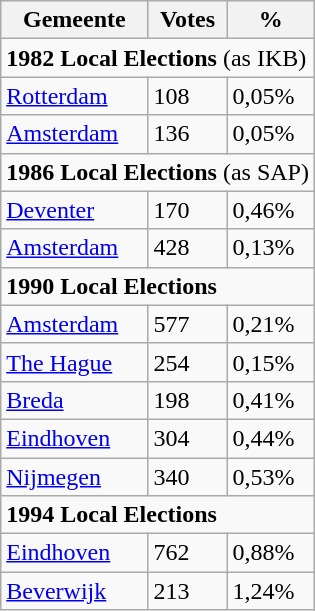<table class="wikitable">
<tr>
<th>Gemeente</th>
<th>Votes</th>
<th>%</th>
</tr>
<tr>
<td colspan="3"><strong>1982 Local Elections</strong> (as IKB)</td>
</tr>
<tr>
<td><a href='#'>Rotterdam</a></td>
<td>108</td>
<td>0,05%</td>
</tr>
<tr>
<td><a href='#'>Amsterdam</a></td>
<td>136</td>
<td>0,05%</td>
</tr>
<tr>
<td colspan="3"><strong>1986 Local Elections</strong> (as SAP)</td>
</tr>
<tr>
<td><a href='#'>Deventer</a></td>
<td>170</td>
<td>0,46%</td>
</tr>
<tr>
<td><a href='#'>Amsterdam</a></td>
<td>428</td>
<td>0,13%</td>
</tr>
<tr>
<td colspan="3"><strong>1990 Local Elections</strong></td>
</tr>
<tr>
<td><a href='#'>Amsterdam</a></td>
<td>577</td>
<td>0,21%</td>
</tr>
<tr>
<td><a href='#'>The Hague</a></td>
<td>254</td>
<td>0,15%</td>
</tr>
<tr>
<td><a href='#'>Breda</a></td>
<td>198</td>
<td>0,41%</td>
</tr>
<tr>
<td><a href='#'>Eindhoven</a></td>
<td>304</td>
<td>0,44%</td>
</tr>
<tr>
<td><a href='#'>Nijmegen</a></td>
<td>340</td>
<td>0,53%</td>
</tr>
<tr>
<td colspan="3"><strong>1994 Local Elections</strong></td>
</tr>
<tr>
<td><a href='#'>Eindhoven</a></td>
<td>762</td>
<td>0,88%</td>
</tr>
<tr>
<td><a href='#'>Beverwijk</a></td>
<td>213</td>
<td>1,24%</td>
</tr>
</table>
